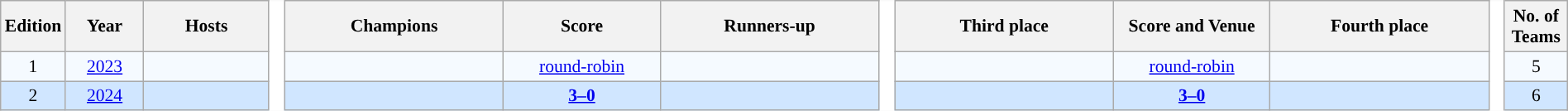<table class="wikitable" style="text-align:center;width:100%; font-size:90%;">
<tr>
<th width=2%>Edition</th>
<th width=5%>Year</th>
<th width=8%>Hosts</th>
<td rowspan="5" style="width:1%;background:#fff;border-top-style:hidden;border-bottom-style:hidden;"></td>
<th style="width:14%;">Champions</th>
<th width=10%>Score</th>
<th style="width:14%;">Runners-up</th>
<td rowspan="5" style="width:1%;background:#fff;border-top-style:hidden;border-bottom-style:hidden;"></td>
<th style="width:14%;">Third place</th>
<th width=10%>Score and Venue</th>
<th style="width:14%;">Fourth place</th>
<td rowspan="5" style="width:1%;background:#fff;border-top-style:hidden;border-bottom-style:hidden;"></td>
<th width=4%>No. of Teams</th>
</tr>
<tr bgcolor=#F5FAFF>
<td>1</td>
<td><a href='#'>2023</a></td>
<td align="left"></td>
<td><strong></strong></td>
<td><a href='#'>round-robin</a></td>
<td></td>
<td></td>
<td><a href='#'>round-robin</a></td>
<td></td>
<td>5</td>
</tr>
<tr bgcolor=#D0E6FF>
<td>2</td>
<td><a href='#'>2024</a></td>
<td align="left"></td>
<td></td>
<td><strong><a href='#'>3–0</a></strong></td>
<td></td>
<td></td>
<td><strong><a href='#'>3–0</a></strong></td>
<td></td>
<td>6</td>
</tr>
</table>
